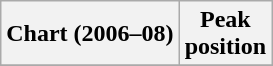<table class="wikitable sortable plainrowheaders" style="text-align:center">
<tr>
<th scope="col">Chart (2006–08)</th>
<th scope="col">Peak<br>position</th>
</tr>
<tr>
</tr>
</table>
